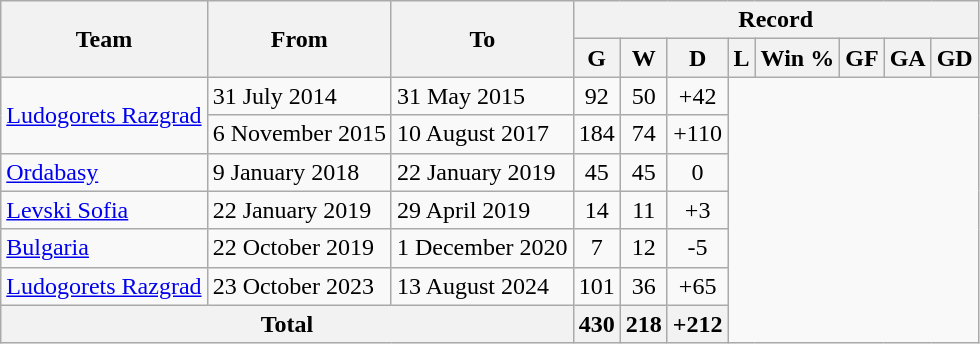<table class="wikitable" style="text-align: center">
<tr>
<th rowspan=2>Team</th>
<th rowspan=2>From</th>
<th rowspan=2>To</th>
<th colspan=8>Record</th>
</tr>
<tr>
<th>G</th>
<th>W</th>
<th>D</th>
<th>L</th>
<th>Win %</th>
<th>GF</th>
<th>GA</th>
<th>GD</th>
</tr>
<tr>
<td rowspan="2" align="left"> <a href='#'>Ludogorets Razgrad</a></td>
<td rowspan="1" align="left">31 July 2014</td>
<td rowspan="1" align="left">31 May 2015<br></td>
<td align="center">92</td>
<td align="center">50</td>
<td align="center">+42</td>
</tr>
<tr>
<td rowspan="1" align="left">6 November 2015</td>
<td rowspan="1" align="left">10 August 2017<br></td>
<td align="center">184</td>
<td align="center">74</td>
<td align="center">+110</td>
</tr>
<tr>
<td rowspan="1" align="left"> <a href='#'>Ordabasy</a></td>
<td rowspan="1" align="left">9 January 2018</td>
<td rowspan="1" align="left">22 January 2019<br></td>
<td align="center">45</td>
<td align="center">45</td>
<td align="center">0</td>
</tr>
<tr>
<td rowspan="1" align="left"> <a href='#'>Levski Sofia</a></td>
<td rowspan="1" align="left">22 January 2019</td>
<td rowspan="1" align="left">29 April 2019<br></td>
<td align="center">14</td>
<td align="center">11</td>
<td align="center">+3</td>
</tr>
<tr>
<td rowspan="1" align="left"> <a href='#'>Bulgaria</a></td>
<td rowspan="1" align="left">22 October 2019</td>
<td rowspan="1" align="left">1 December 2020<br></td>
<td align="center">7</td>
<td align="center">12</td>
<td align="center">-5</td>
</tr>
<tr>
<td rowspan="1" align="left"> <a href='#'>Ludogorets Razgrad</a></td>
<td rowspan="1" align="left">23 October 2023</td>
<td rowspan="1" align="left">13 August 2024<br></td>
<td align="center">101</td>
<td align="center">36</td>
<td align="center">+65</td>
</tr>
<tr>
<th colspan="3">Total<br></th>
<th align="center">430</th>
<th align="center">218</th>
<th align="center">+212</th>
</tr>
</table>
